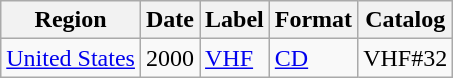<table class="wikitable">
<tr>
<th>Region</th>
<th>Date</th>
<th>Label</th>
<th>Format</th>
<th>Catalog</th>
</tr>
<tr>
<td><a href='#'>United States</a></td>
<td>2000</td>
<td><a href='#'>VHF</a></td>
<td><a href='#'>CD</a></td>
<td>VHF#32</td>
</tr>
</table>
